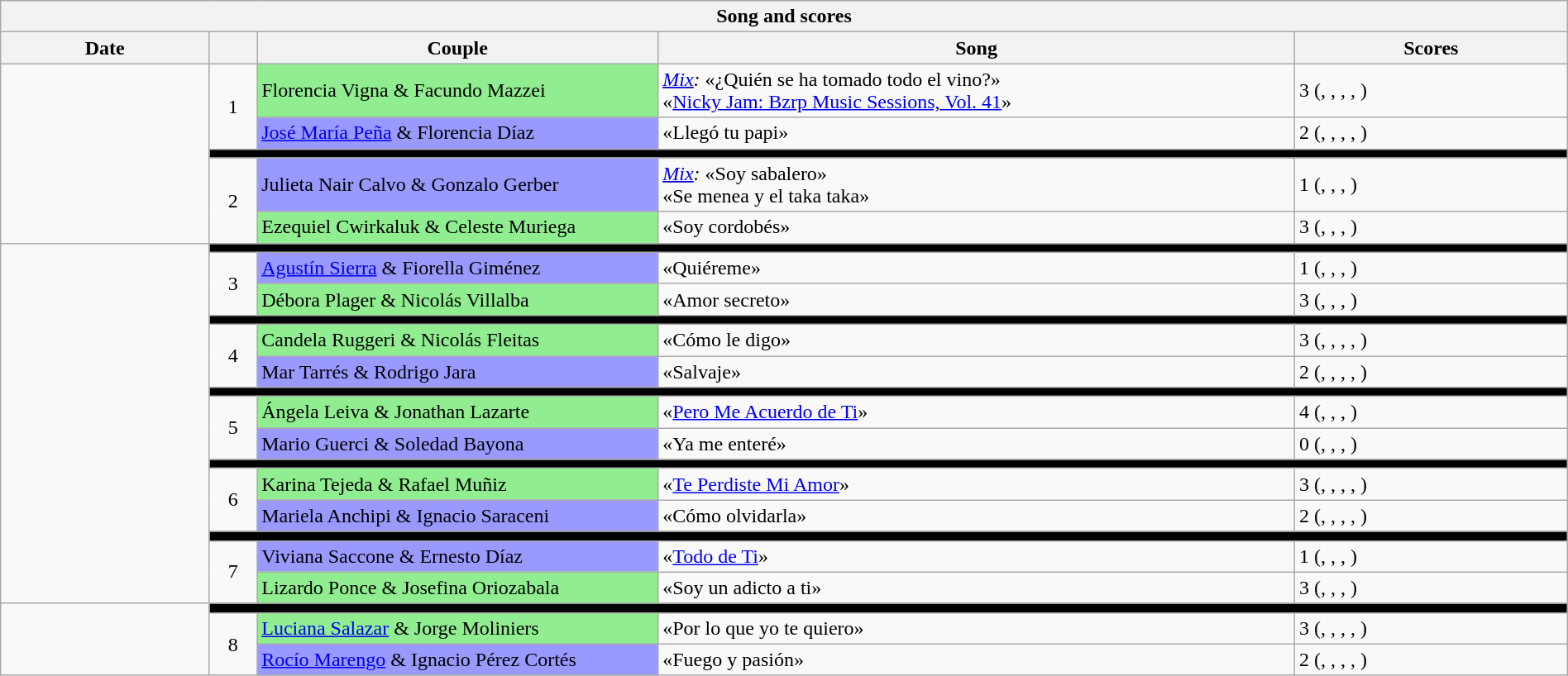<table class="wikitable collapsible collapsed" style="text-align: align; width: 100%">
<tr>
<th colspan="11" style="with: 100%" align="center">Song and scores</th>
</tr>
<tr>
<th width=90>Date</th>
<th width=15></th>
<th width=180>Couple</th>
<th width=290>Song</th>
<th width=120>Scores</th>
</tr>
<tr>
<td rowspan="5"></td>
<td rowspan="2" align="center">1</td>
<td bgcolor="lightgreen">Florencia Vigna & Facundo Mazzei</td>
<td><em><u><a href='#'>Mix</a></u>:</em> «¿Quién se ha tomado todo el vino?» <br>«<a href='#'>Nicky Jam: Bzrp Music Sessions, Vol. 41</a>» </td>
<td>3 (, , , , )</td>
</tr>
<tr>
<td bgcolor="#9999FF"><a href='#'>José María Peña</a> & Florencia Díaz</td>
<td>«Llegó tu papi» </td>
<td>2 (, , , , )</td>
</tr>
<tr>
<td style="background:black" colspan=10></td>
</tr>
<tr>
<td rowspan="2" align="center">2</td>
<td bgcolor="#9999FF">Julieta Nair Calvo & Gonzalo Gerber</td>
<td><em><u><a href='#'>Mix</a></u>:</em> «Soy sabalero» <br>«Se menea y el taka taka» </td>
<td>1 (, , , )</td>
</tr>
<tr>
<td bgcolor="lightgreen">Ezequiel Cwirkaluk & Celeste Muriega</td>
<td>«Soy cordobés» </td>
<td>3 (, , , )</td>
</tr>
<tr>
<td rowspan="16"></td>
</tr>
<tr>
<td style="background:black" colspan=10></td>
</tr>
<tr>
<td rowspan="2" align="center">3</td>
<td bgcolor="#9999FF"><a href='#'>Agustín Sierra</a> & Fiorella Giménez</td>
<td>«Quiéreme» </td>
<td>1 (, , , )</td>
</tr>
<tr>
<td bgcolor="lightgreen">Débora Plager & Nicolás Villalba</td>
<td>«Amor secreto» </td>
<td>3 (, , , )</td>
</tr>
<tr>
<td style="background:black" colspan=10></td>
</tr>
<tr>
<td rowspan="2" align="center">4</td>
<td bgcolor="lightgreen">Candela Ruggeri & Nicolás Fleitas</td>
<td>«Cómo le digo» </td>
<td>3 (, , , , )</td>
</tr>
<tr>
<td bgcolor="#9999FF">Mar Tarrés & Rodrigo Jara</td>
<td>«Salvaje» </td>
<td>2 (, , , , )</td>
</tr>
<tr>
<td style="background:black" colspan=10></td>
</tr>
<tr>
<td rowspan="2" align="center">5</td>
<td bgcolor="lightgreen">Ángela Leiva & Jonathan Lazarte</td>
<td>«<a href='#'>Pero Me Acuerdo de Ti</a>» </td>
<td>4 (, , , )</td>
</tr>
<tr>
<td bgcolor="#9999FF">Mario Guerci & Soledad Bayona</td>
<td>«Ya me enteré» </td>
<td>0 (, , , )</td>
</tr>
<tr>
<td style="background:black" colspan=10></td>
</tr>
<tr>
<td rowspan="2" align="center">6</td>
<td bgcolor="lightgreen">Karina Tejeda & Rafael Muñiz</td>
<td>«<a href='#'>Te Perdiste Mi Amor</a>» </td>
<td>3 (, , , , )</td>
</tr>
<tr>
<td bgcolor="#9999FF">Mariela Anchipi & Ignacio Saraceni</td>
<td>«Cómo olvidarla» </td>
<td>2 (, , , , )</td>
</tr>
<tr>
<td style="background:black" colspan=10></td>
</tr>
<tr>
<td rowspan="2" align="center">7</td>
<td bgcolor="#9999FF">Viviana Saccone & Ernesto Díaz</td>
<td>«<a href='#'>Todo de Ti</a>» </td>
<td>1 (, , , )</td>
</tr>
<tr>
<td bgcolor="lightgreen">Lizardo Ponce & Josefina Oriozabala</td>
<td>«Soy un adicto a ti» </td>
<td>3 (, , , )</td>
</tr>
<tr>
<td rowspan="4"></td>
</tr>
<tr>
<td style="background:black" colspan=10></td>
</tr>
<tr>
<td rowspan="2" align="center">8</td>
<td bgcolor="lightgreen"><a href='#'>Luciana Salazar</a> & Jorge Moliniers</td>
<td>«Por lo que yo te quiero» </td>
<td>3 (, , , , )</td>
</tr>
<tr>
<td bgcolor="#9999FF"><a href='#'>Rocío Marengo</a> & Ignacio Pérez Cortés</td>
<td>«Fuego y pasión» </td>
<td>2 (, , , , )</td>
</tr>
</table>
